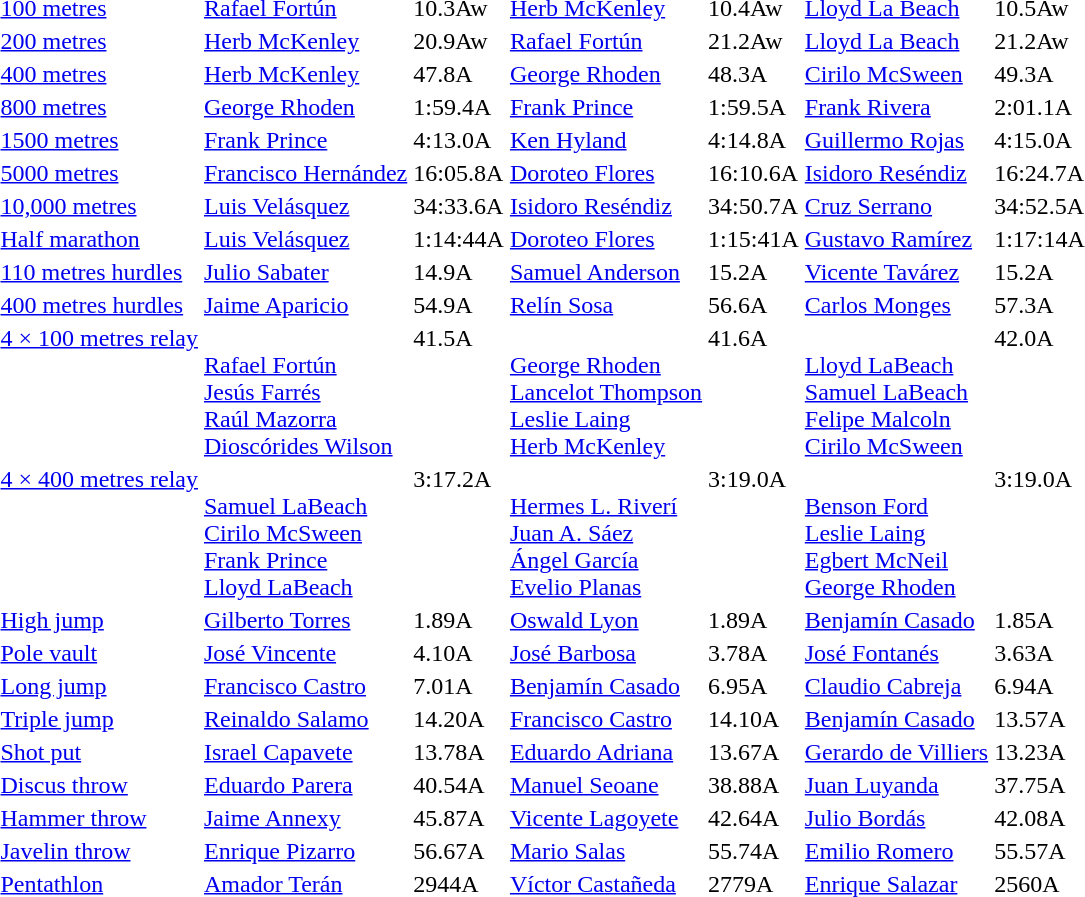<table>
<tr>
<td><a href='#'>100 metres</a></td>
<td><a href='#'>Rafael Fortún</a><br> </td>
<td>10.3Aw</td>
<td><a href='#'>Herb McKenley</a><br> </td>
<td>10.4Aw</td>
<td><a href='#'>Lloyd La Beach</a><br> </td>
<td>10.5Aw</td>
</tr>
<tr>
<td><a href='#'>200 metres</a></td>
<td><a href='#'>Herb McKenley</a><br> </td>
<td>20.9Aw</td>
<td><a href='#'>Rafael Fortún</a><br> </td>
<td>21.2Aw</td>
<td><a href='#'>Lloyd La Beach</a><br> </td>
<td>21.2Aw</td>
</tr>
<tr>
<td><a href='#'>400 metres</a></td>
<td><a href='#'>Herb McKenley</a><br> </td>
<td>47.8A</td>
<td><a href='#'>George Rhoden</a><br> </td>
<td>48.3A</td>
<td><a href='#'>Cirilo McSween</a><br> </td>
<td>49.3A</td>
</tr>
<tr>
<td><a href='#'>800 metres</a></td>
<td><a href='#'>George Rhoden</a><br> </td>
<td>1:59.4A</td>
<td><a href='#'>Frank Prince</a><br> </td>
<td>1:59.5A</td>
<td><a href='#'>Frank Rivera</a><br> </td>
<td>2:01.1A</td>
</tr>
<tr>
<td><a href='#'>1500 metres</a></td>
<td><a href='#'>Frank Prince</a><br> </td>
<td>4:13.0A</td>
<td><a href='#'>Ken Hyland</a><br> </td>
<td>4:14.8A</td>
<td><a href='#'>Guillermo Rojas</a><br> </td>
<td>4:15.0A</td>
</tr>
<tr>
<td><a href='#'>5000 metres</a></td>
<td><a href='#'>Francisco Hernández</a><br> </td>
<td>16:05.8A</td>
<td><a href='#'>Doroteo Flores</a><br> </td>
<td>16:10.6A</td>
<td><a href='#'>Isidoro Reséndiz</a><br> </td>
<td>16:24.7A</td>
</tr>
<tr>
<td><a href='#'>10,000 metres</a></td>
<td><a href='#'>Luis Velásquez</a><br> </td>
<td>34:33.6A</td>
<td><a href='#'>Isidoro Reséndiz</a><br> </td>
<td>34:50.7A</td>
<td><a href='#'>Cruz Serrano</a><br> </td>
<td>34:52.5A</td>
</tr>
<tr>
<td><a href='#'>Half marathon</a></td>
<td><a href='#'>Luis Velásquez</a><br> </td>
<td>1:14:44A</td>
<td><a href='#'>Doroteo Flores</a><br> </td>
<td>1:15:41A</td>
<td><a href='#'>Gustavo Ramírez</a><br> </td>
<td>1:17:14A</td>
</tr>
<tr>
<td><a href='#'>110 metres hurdles</a></td>
<td><a href='#'>Julio Sabater</a><br> </td>
<td>14.9A</td>
<td><a href='#'>Samuel Anderson</a><br> </td>
<td>15.2A</td>
<td><a href='#'>Vicente Tavárez</a><br> </td>
<td>15.2A</td>
</tr>
<tr>
<td><a href='#'>400 metres hurdles</a></td>
<td><a href='#'>Jaime Aparicio</a><br> </td>
<td>54.9A</td>
<td><a href='#'>Relín Sosa</a><br> </td>
<td>56.6A</td>
<td><a href='#'>Carlos Monges</a><br> </td>
<td>57.3A</td>
</tr>
<tr style="vertical-align:top;">
<td><a href='#'>4 × 100 metres relay</a></td>
<td><br> <a href='#'>Rafael Fortún</a><br> <a href='#'>Jesús Farrés</a><br> <a href='#'>Raúl Mazorra</a><br> <a href='#'>Dioscórides Wilson</a></td>
<td>41.5A</td>
<td><br> <a href='#'>George Rhoden</a><br> <a href='#'>Lancelot Thompson</a><br> <a href='#'>Leslie Laing</a><br> <a href='#'>Herb McKenley</a></td>
<td>41.6A</td>
<td><br> <a href='#'>Lloyd LaBeach</a><br> <a href='#'>Samuel LaBeach</a><br> <a href='#'>Felipe Malcoln</a><br> <a href='#'>Cirilo McSween</a></td>
<td>42.0A</td>
</tr>
<tr style="vertical-align:top;">
<td><a href='#'>4 × 400 metres relay</a></td>
<td><br> <a href='#'>Samuel LaBeach</a><br> <a href='#'>Cirilo McSween</a><br> <a href='#'>Frank Prince</a><br> <a href='#'>Lloyd LaBeach</a></td>
<td>3:17.2A</td>
<td><br> <a href='#'>Hermes L. Riverí</a><br> <a href='#'>Juan A. Sáez</a><br> <a href='#'>Ángel García</a><br> <a href='#'>Evelio Planas</a></td>
<td>3:19.0A</td>
<td><br> <a href='#'>Benson Ford</a><br> <a href='#'>Leslie Laing</a><br> <a href='#'>Egbert McNeil</a><br> <a href='#'>George Rhoden</a></td>
<td>3:19.0A</td>
</tr>
<tr>
<td><a href='#'>High jump</a></td>
<td><a href='#'>Gilberto Torres</a><br> </td>
<td>1.89A</td>
<td><a href='#'>Oswald Lyon</a><br> </td>
<td>1.89A</td>
<td><a href='#'>Benjamín Casado</a><br> </td>
<td>1.85A</td>
</tr>
<tr>
<td><a href='#'>Pole vault</a></td>
<td><a href='#'>José Vincente</a><br> </td>
<td>4.10A</td>
<td><a href='#'>José Barbosa</a><br> </td>
<td>3.78A</td>
<td><a href='#'>José Fontanés</a><br> </td>
<td>3.63A</td>
</tr>
<tr>
<td><a href='#'>Long jump</a></td>
<td><a href='#'>Francisco Castro</a><br> </td>
<td>7.01A</td>
<td><a href='#'>Benjamín Casado</a><br> </td>
<td>6.95A</td>
<td><a href='#'>Claudio Cabreja</a><br> </td>
<td>6.94A</td>
</tr>
<tr>
<td><a href='#'>Triple jump</a></td>
<td><a href='#'>Reinaldo Salamo</a><br> </td>
<td>14.20A</td>
<td><a href='#'>Francisco Castro</a><br> </td>
<td>14.10A</td>
<td><a href='#'>Benjamín Casado</a><br> </td>
<td>13.57A</td>
</tr>
<tr>
<td><a href='#'>Shot put</a></td>
<td><a href='#'>Israel Capavete</a><br> </td>
<td>13.78A</td>
<td><a href='#'>Eduardo Adriana</a><br> </td>
<td>13.67A</td>
<td><a href='#'>Gerardo de Villiers</a><br> </td>
<td>13.23A</td>
</tr>
<tr>
<td><a href='#'>Discus throw</a></td>
<td><a href='#'>Eduardo Parera</a><br> </td>
<td>40.54A</td>
<td><a href='#'>Manuel Seoane</a><br> </td>
<td>38.88A</td>
<td><a href='#'>Juan Luyanda</a><br> </td>
<td>37.75A</td>
</tr>
<tr>
<td><a href='#'>Hammer throw</a></td>
<td><a href='#'>Jaime Annexy</a><br> </td>
<td>45.87A</td>
<td><a href='#'>Vicente Lagoyete</a><br> </td>
<td>42.64A</td>
<td><a href='#'>Julio Bordás</a><br> </td>
<td>42.08A</td>
</tr>
<tr>
<td><a href='#'>Javelin throw</a></td>
<td><a href='#'>Enrique Pizarro</a><br> </td>
<td>56.67A</td>
<td><a href='#'>Mario Salas</a><br> </td>
<td>55.74A</td>
<td><a href='#'>Emilio Romero</a><br> </td>
<td>55.57A</td>
</tr>
<tr>
<td><a href='#'>Pentathlon</a></td>
<td><a href='#'>Amador Terán</a><br> </td>
<td>2944A</td>
<td><a href='#'>Víctor Castañeda</a><br> </td>
<td>2779A</td>
<td><a href='#'>Enrique Salazar</a><br> </td>
<td>2560A</td>
</tr>
</table>
